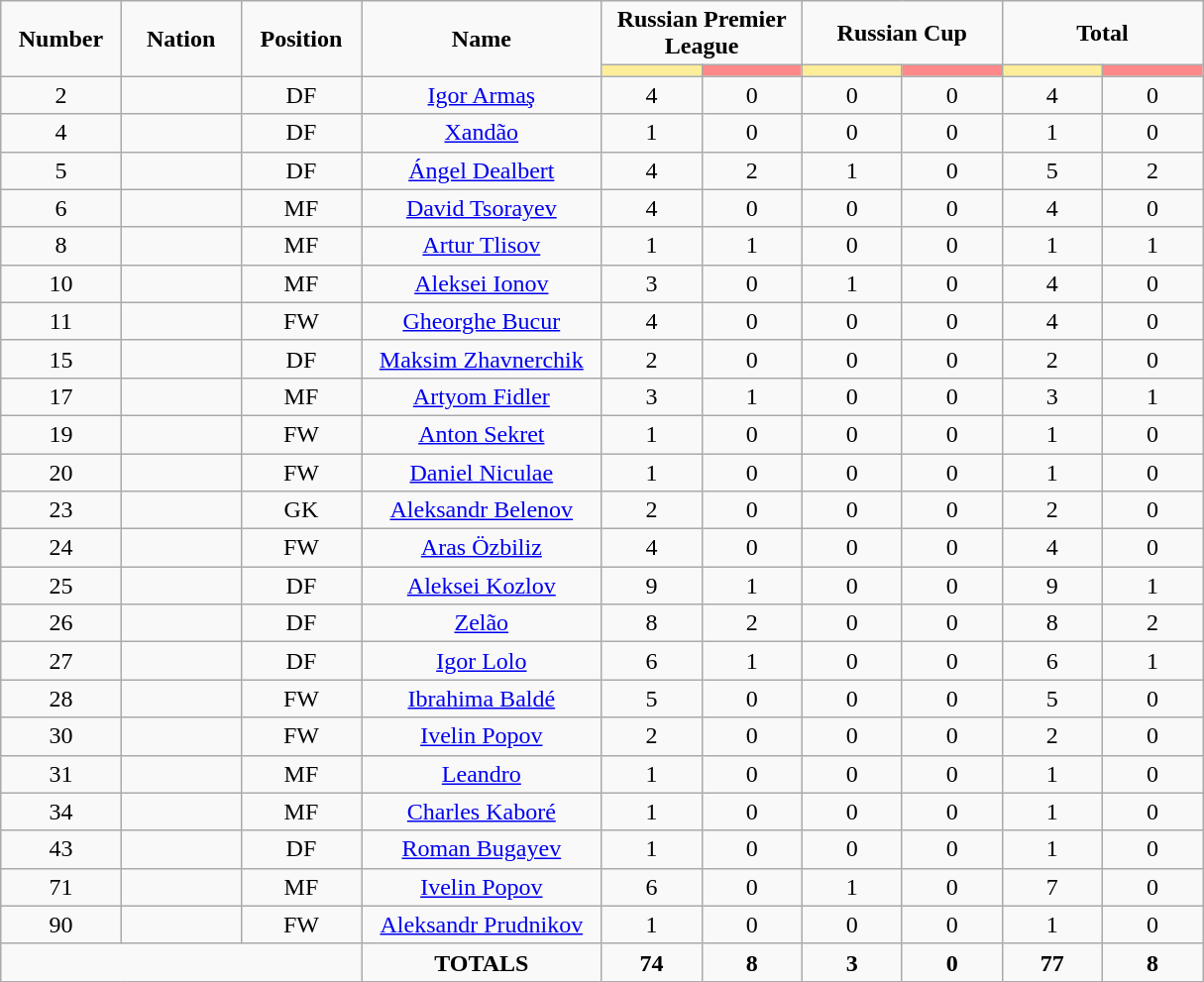<table class="wikitable" style="font-size: 100%; text-align: center;">
<tr>
<td rowspan="2" width="10%" align="center"><strong>Number</strong></td>
<td rowspan="2" width="10%" align="center"><strong>Nation</strong></td>
<td rowspan="2" width="10%" align="center"><strong>Position</strong></td>
<td rowspan="2" width="20%" align="center"><strong>Name</strong></td>
<td colspan="2" align="center"><strong>Russian Premier League</strong></td>
<td colspan="2" align="center"><strong>Russian Cup</strong></td>
<td colspan="2" align="center"><strong>Total</strong></td>
</tr>
<tr>
<th width=60 style="background: #FFEE99"></th>
<th width=60 style="background: #FF8888"></th>
<th width=60 style="background: #FFEE99"></th>
<th width=60 style="background: #FF8888"></th>
<th width=60 style="background: #FFEE99"></th>
<th width=60 style="background: #FF8888"></th>
</tr>
<tr>
<td>2</td>
<td></td>
<td>DF</td>
<td><a href='#'>Igor Armaş</a></td>
<td>4</td>
<td>0</td>
<td>0</td>
<td>0</td>
<td>4</td>
<td>0</td>
</tr>
<tr>
<td>4</td>
<td></td>
<td>DF</td>
<td><a href='#'>Xandão</a></td>
<td>1</td>
<td>0</td>
<td>0</td>
<td>0</td>
<td>1</td>
<td>0</td>
</tr>
<tr>
<td>5</td>
<td></td>
<td>DF</td>
<td><a href='#'>Ángel Dealbert</a></td>
<td>4</td>
<td>2</td>
<td>1</td>
<td>0</td>
<td>5</td>
<td>2</td>
</tr>
<tr>
<td>6</td>
<td></td>
<td>MF</td>
<td><a href='#'>David Tsorayev</a></td>
<td>4</td>
<td>0</td>
<td>0</td>
<td>0</td>
<td>4</td>
<td>0</td>
</tr>
<tr>
<td>8</td>
<td></td>
<td>MF</td>
<td><a href='#'>Artur Tlisov</a></td>
<td>1</td>
<td>1</td>
<td>0</td>
<td>0</td>
<td>1</td>
<td>1</td>
</tr>
<tr>
<td>10</td>
<td></td>
<td>MF</td>
<td><a href='#'>Aleksei Ionov</a></td>
<td>3</td>
<td>0</td>
<td>1</td>
<td>0</td>
<td>4</td>
<td>0</td>
</tr>
<tr>
<td>11</td>
<td></td>
<td>FW</td>
<td><a href='#'>Gheorghe Bucur</a></td>
<td>4</td>
<td>0</td>
<td>0</td>
<td>0</td>
<td>4</td>
<td>0</td>
</tr>
<tr>
<td>15</td>
<td></td>
<td>DF</td>
<td><a href='#'>Maksim Zhavnerchik</a></td>
<td>2</td>
<td>0</td>
<td>0</td>
<td>0</td>
<td>2</td>
<td>0</td>
</tr>
<tr>
<td>17</td>
<td></td>
<td>MF</td>
<td><a href='#'>Artyom Fidler</a></td>
<td>3</td>
<td>1</td>
<td>0</td>
<td>0</td>
<td>3</td>
<td>1</td>
</tr>
<tr>
<td>19</td>
<td></td>
<td>FW</td>
<td><a href='#'>Anton Sekret</a></td>
<td>1</td>
<td>0</td>
<td>0</td>
<td>0</td>
<td>1</td>
<td>0</td>
</tr>
<tr>
<td>20</td>
<td></td>
<td>FW</td>
<td><a href='#'>Daniel Niculae</a></td>
<td>1</td>
<td>0</td>
<td>0</td>
<td>0</td>
<td>1</td>
<td>0</td>
</tr>
<tr>
<td>23</td>
<td></td>
<td>GK</td>
<td><a href='#'>Aleksandr Belenov</a></td>
<td>2</td>
<td>0</td>
<td>0</td>
<td>0</td>
<td>2</td>
<td>0</td>
</tr>
<tr>
<td>24</td>
<td></td>
<td>FW</td>
<td><a href='#'>Aras Özbiliz</a></td>
<td>4</td>
<td>0</td>
<td>0</td>
<td>0</td>
<td>4</td>
<td>0</td>
</tr>
<tr>
<td>25</td>
<td></td>
<td>DF</td>
<td><a href='#'>Aleksei Kozlov</a></td>
<td>9</td>
<td>1</td>
<td>0</td>
<td>0</td>
<td>9</td>
<td>1</td>
</tr>
<tr>
<td>26</td>
<td></td>
<td>DF</td>
<td><a href='#'>Zelão</a></td>
<td>8</td>
<td>2</td>
<td>0</td>
<td>0</td>
<td>8</td>
<td>2</td>
</tr>
<tr>
<td>27</td>
<td></td>
<td>DF</td>
<td><a href='#'>Igor Lolo</a></td>
<td>6</td>
<td>1</td>
<td>0</td>
<td>0</td>
<td>6</td>
<td>1</td>
</tr>
<tr>
<td>28</td>
<td></td>
<td>FW</td>
<td><a href='#'>Ibrahima Baldé</a></td>
<td>5</td>
<td>0</td>
<td>0</td>
<td>0</td>
<td>5</td>
<td>0</td>
</tr>
<tr>
<td>30</td>
<td></td>
<td>FW</td>
<td><a href='#'>Ivelin Popov</a></td>
<td>2</td>
<td>0</td>
<td>0</td>
<td>0</td>
<td>2</td>
<td>0</td>
</tr>
<tr>
<td>31</td>
<td></td>
<td>MF</td>
<td><a href='#'>Leandro</a></td>
<td>1</td>
<td>0</td>
<td>0</td>
<td>0</td>
<td>1</td>
<td>0</td>
</tr>
<tr>
<td>34</td>
<td></td>
<td>MF</td>
<td><a href='#'>Charles Kaboré</a></td>
<td>1</td>
<td>0</td>
<td>0</td>
<td>0</td>
<td>1</td>
<td>0</td>
</tr>
<tr>
<td>43</td>
<td></td>
<td>DF</td>
<td><a href='#'>Roman Bugayev</a></td>
<td>1</td>
<td>0</td>
<td>0</td>
<td>0</td>
<td>1</td>
<td>0</td>
</tr>
<tr>
<td>71</td>
<td></td>
<td>MF</td>
<td><a href='#'>Ivelin Popov</a></td>
<td>6</td>
<td>0</td>
<td>1</td>
<td>0</td>
<td>7</td>
<td>0</td>
</tr>
<tr>
<td>90</td>
<td></td>
<td>FW</td>
<td><a href='#'>Aleksandr Prudnikov</a></td>
<td>1</td>
<td>0</td>
<td>0</td>
<td>0</td>
<td>1</td>
<td>0</td>
</tr>
<tr>
<td colspan="3"></td>
<td><strong>TOTALS</strong></td>
<td><strong>74</strong></td>
<td><strong>8</strong></td>
<td><strong>3</strong></td>
<td><strong>0</strong></td>
<td><strong>77</strong></td>
<td><strong>8</strong></td>
</tr>
</table>
